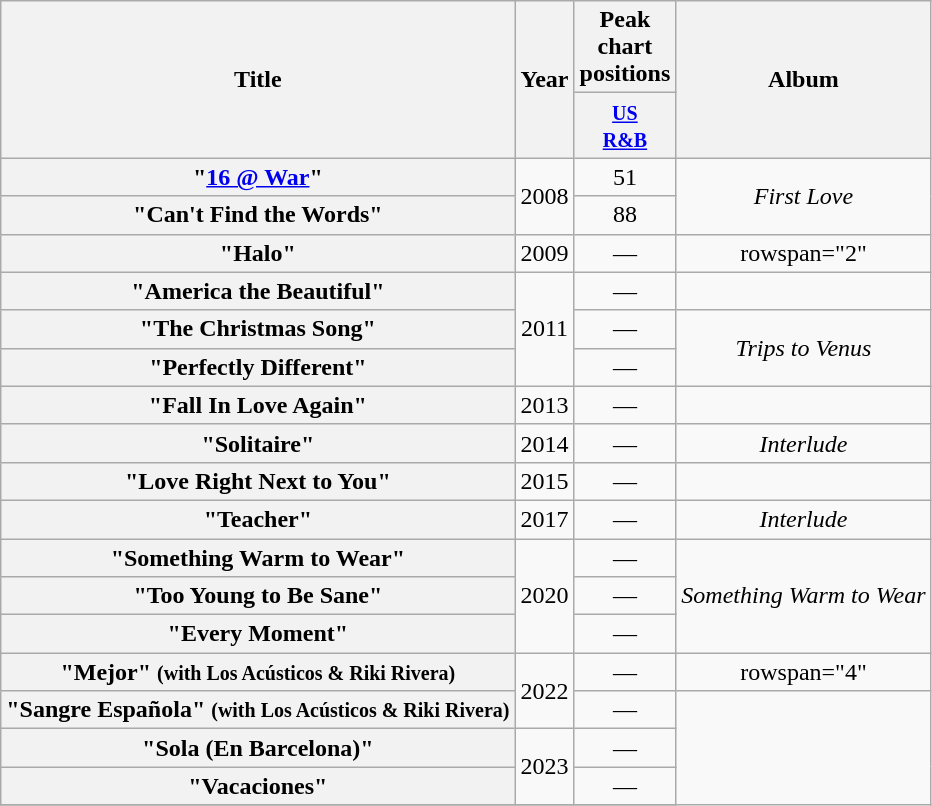<table class="wikitable plainrowheaders" style="text-align:center;">
<tr>
<th rowspan="2">Title</th>
<th rowspan="2">Year</th>
<th>Peak chart positions</th>
<th rowspan="2">Album</th>
</tr>
<tr>
<th width="35"><small><a href='#'>US<br>R&B</a></small></th>
</tr>
<tr>
<th scope="row">"<a href='#'>16 @ War</a>"</th>
<td rowspan="2">2008</td>
<td>51</td>
<td rowspan="2"><em>First Love</em></td>
</tr>
<tr>
<th scope="row">"Can't Find the Words"</th>
<td>88</td>
</tr>
<tr>
<th scope="row">"Halo"</th>
<td>2009</td>
<td>—</td>
<td>rowspan="2" </td>
</tr>
<tr>
<th scope="row">"America the Beautiful"</th>
<td rowspan="3">2011</td>
<td>—</td>
</tr>
<tr>
<th scope="row">"The Christmas Song"</th>
<td>—</td>
<td rowspan="2"><em>Trips to Venus</em></td>
</tr>
<tr>
<th scope="row">"Perfectly Different"</th>
<td>—</td>
</tr>
<tr>
<th scope="row">"Fall In Love Again"</th>
<td>2013</td>
<td>—</td>
<td></td>
</tr>
<tr>
<th scope="row">"Solitaire"</th>
<td>2014</td>
<td>—</td>
<td><em>Interlude</em></td>
</tr>
<tr>
<th scope="row">"Love Right Next to You"</th>
<td>2015</td>
<td>—</td>
<td></td>
</tr>
<tr>
<th scope="row">"Teacher"</th>
<td>2017</td>
<td>—</td>
<td><em>Interlude</em></td>
</tr>
<tr>
<th scope="row">"Something Warm to Wear"</th>
<td rowspan="3">2020</td>
<td>—</td>
<td rowspan="3"><em>Something Warm to Wear</em></td>
</tr>
<tr>
<th scope="row">"Too Young to Be Sane"</th>
<td>—</td>
</tr>
<tr>
<th scope="row">"Every Moment"</th>
<td>—</td>
</tr>
<tr>
<th scope="row">"Mejor" <small>(with Los Acústicos & Riki Rivera)</small></th>
<td rowspan="2">2022</td>
<td>—</td>
<td>rowspan="4" </td>
</tr>
<tr>
<th scope="row">"Sangre Española" <small>(with Los Acústicos & Riki Rivera)</small></th>
<td>—</td>
</tr>
<tr>
<th scope="row">"Sola (En Barcelona)"</th>
<td rowspan="2">2023</td>
<td>—</td>
</tr>
<tr>
<th scope="row">"Vacaciones"</th>
<td>—</td>
</tr>
<tr>
</tr>
</table>
